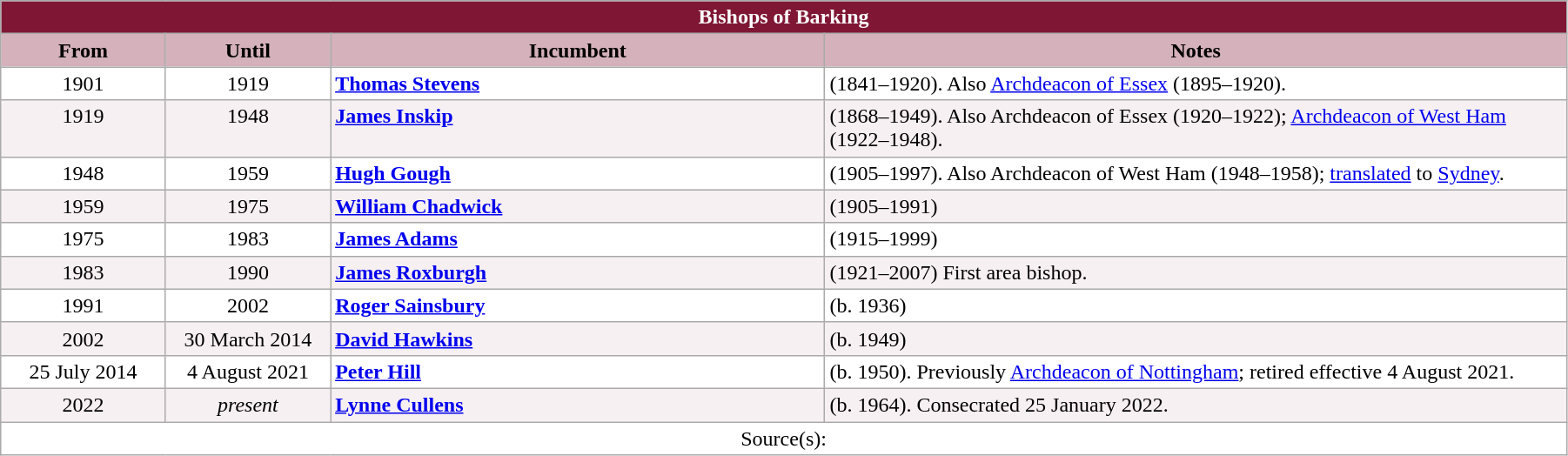<table class="wikitable" style="width:95%;" border="1" cellpadding="2">
<tr>
<th colspan="4" style="background-color: #7F1734; color: white;">Bishops of Barking</th>
</tr>
<tr valign=top>
<th style="background-color:#D4B1BB" width="10%">From</th>
<th style="background-color:#D4B1BB" width="10%">Until</th>
<th style="background-color:#D4B1BB" width="30%">Incumbent</th>
<th style="background-color:#D4B1BB" width="45%">Notes</th>
</tr>
<tr valign=top bgcolor="white">
<td align="center">1901</td>
<td align="center">1919</td>
<td><strong><a href='#'>Thomas Stevens</a></strong></td>
<td>(1841–1920). Also <a href='#'>Archdeacon of Essex</a> (1895–1920).</td>
</tr>
<tr valign=top bgcolor="#F7F0F2">
<td align="center">1919</td>
<td align="center">1948</td>
<td><strong><a href='#'>James Inskip</a></strong></td>
<td>(1868–1949). Also Archdeacon of Essex (1920–1922); <a href='#'>Archdeacon of West Ham</a> (1922–1948).</td>
</tr>
<tr valign=top bgcolor="white">
<td align="center">1948</td>
<td align="center">1959</td>
<td><strong><a href='#'>Hugh Gough</a></strong></td>
<td>(1905–1997). Also Archdeacon of West Ham (1948–1958); <a href='#'>translated</a> to <a href='#'>Sydney</a>.</td>
</tr>
<tr valign=top bgcolor="#F7F0F2">
<td align="center">1959</td>
<td align="center">1975</td>
<td><strong><a href='#'>William Chadwick</a></strong></td>
<td>(1905–1991)</td>
</tr>
<tr valign=top bgcolor="white">
<td align="center">1975</td>
<td align="center">1983</td>
<td><strong><a href='#'>James Adams</a></strong></td>
<td>(1915–1999)</td>
</tr>
<tr valign=top bgcolor="#F7F0F2">
<td align="center">1983</td>
<td align="center">1990</td>
<td><strong><a href='#'>James Roxburgh</a></strong></td>
<td>(1921–2007) First area bishop.</td>
</tr>
<tr valign=top bgcolor="white">
<td align="center">1991</td>
<td align="center">2002</td>
<td><strong><a href='#'>Roger Sainsbury</a></strong></td>
<td>(b. 1936)</td>
</tr>
<tr valign=top bgcolor="#F7F0F2">
<td align="center">2002</td>
<td align="center">30 March 2014</td>
<td><strong><a href='#'>David Hawkins</a></strong></td>
<td>(b. 1949)</td>
</tr>
<tr valign=top bgcolor="white">
<td align="center">25 July 2014</td>
<td align="center">4 August 2021</td>
<td><strong><a href='#'>Peter Hill</a></strong></td>
<td>(b. 1950). Previously <a href='#'>Archdeacon of Nottingham</a>; retired effective 4 August 2021.</td>
</tr>
<tr valign=top bgcolor="#F7F0F2">
<td align="center">2022</td>
<td align="center"><em>present</em></td>
<td><strong><a href='#'>Lynne Cullens</a></strong></td>
<td>(b. 1964). Consecrated 25 January 2022.</td>
</tr>
<tr valign=top bgcolor="white">
<td align="center" colspan="4">Source(s):</td>
</tr>
</table>
